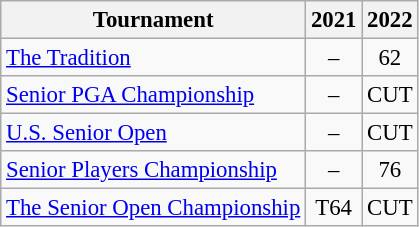<table class="wikitable" style="font-size:95%;text-align:center;">
<tr>
<th>Tournament</th>
<th>2021</th>
<th>2022</th>
</tr>
<tr>
<td align=left><a href='#'>The Tradition</a></td>
<td>–</td>
<td>62</td>
</tr>
<tr>
<td align=left><a href='#'>Senior PGA Championship</a></td>
<td>–</td>
<td>CUT</td>
</tr>
<tr>
<td align=left><a href='#'>U.S. Senior Open</a></td>
<td>–</td>
<td>CUT</td>
</tr>
<tr>
<td align=left><a href='#'>Senior Players Championship</a></td>
<td>–</td>
<td>76</td>
</tr>
<tr>
<td align=left><a href='#'>The Senior Open Championship</a></td>
<td>T64</td>
<td>CUT</td>
</tr>
</table>
